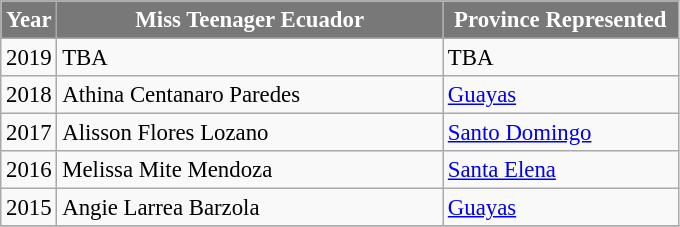<table class="wikitable sortable" style="font-size: 95%;">
<tr>
<th width="30" style="background-color:#787878;color:#FFFFFF;">Year</th>
<th width="250" style="background-color:#787878;color:#FFFFFF;">Miss Teenager Ecuador</th>
<th width="150" style="background-color:#787878;color:#FFFFFF;">Province Represented</th>
</tr>
<tr>
<td>2019</td>
<td>TBA</td>
<td>TBA</td>
</tr>
<tr>
<td>2018</td>
<td>Athina Centanaro Paredes</td>
<td> <a href='#'>Guayas</a></td>
</tr>
<tr>
<td>2017</td>
<td>Alisson Flores Lozano</td>
<td> <a href='#'>Santo Domingo</a></td>
</tr>
<tr>
<td>2016</td>
<td>Melissa Mite Mendoza</td>
<td><a href='#'>Santa Elena</a></td>
</tr>
<tr>
<td>2015</td>
<td>Angie Larrea Barzola</td>
<td> <a href='#'>Guayas</a></td>
</tr>
<tr>
</tr>
</table>
